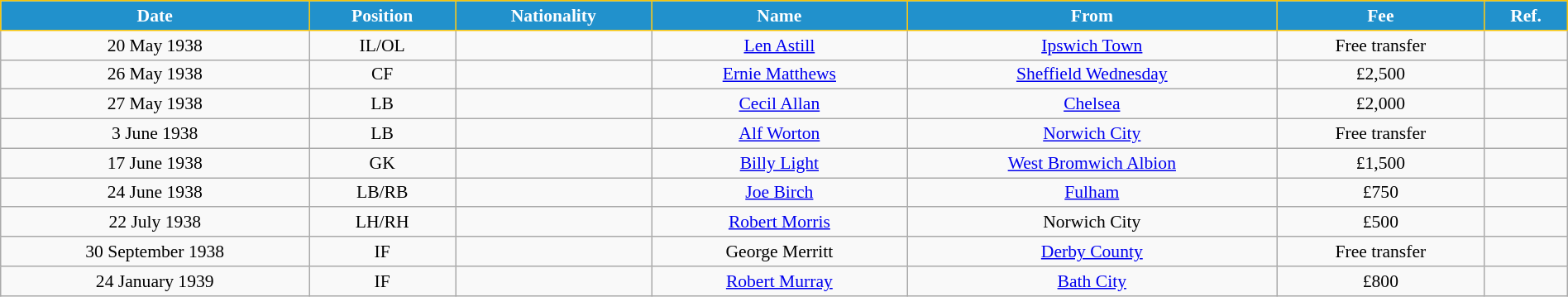<table class="wikitable" style="text-align:center; font-size:90%; width:100%;">
<tr>
<th style="background:#2191CC; color:white; border:1px solid #F7C408; text-align:center;">Date</th>
<th style="background:#2191CC; color:white; border:1px solid #F7C408; text-align:center;">Position</th>
<th style="background:#2191CC; color:white; border:1px solid #F7C408; text-align:center;">Nationality</th>
<th style="background:#2191CC; color:white; border:1px solid #F7C408; text-align:center;">Name</th>
<th style="background:#2191CC; color:white; border:1px solid #F7C408; text-align:center;">From</th>
<th style="background:#2191CC; color:white; border:1px solid #F7C408; text-align:center;">Fee</th>
<th style="background:#2191CC; color:white; border:1px solid #F7C408; text-align:center;">Ref.</th>
</tr>
<tr>
<td>20 May 1938</td>
<td>IL/OL</td>
<td></td>
<td><a href='#'>Len Astill</a></td>
<td> <a href='#'>Ipswich Town</a></td>
<td>Free transfer</td>
<td></td>
</tr>
<tr>
<td>26 May 1938</td>
<td>CF</td>
<td></td>
<td><a href='#'>Ernie Matthews</a></td>
<td> <a href='#'>Sheffield Wednesday</a></td>
<td>£2,500</td>
<td></td>
</tr>
<tr>
<td>27 May 1938</td>
<td>LB</td>
<td></td>
<td><a href='#'>Cecil Allan</a></td>
<td> <a href='#'>Chelsea</a></td>
<td>£2,000</td>
<td></td>
</tr>
<tr>
<td>3 June 1938</td>
<td>LB</td>
<td></td>
<td><a href='#'>Alf Worton</a></td>
<td> <a href='#'>Norwich City</a></td>
<td>Free transfer</td>
<td></td>
</tr>
<tr>
<td>17 June 1938</td>
<td>GK</td>
<td></td>
<td><a href='#'>Billy Light</a></td>
<td> <a href='#'>West Bromwich Albion</a></td>
<td>£1,500</td>
<td></td>
</tr>
<tr>
<td>24 June 1938</td>
<td>LB/RB</td>
<td></td>
<td><a href='#'>Joe Birch</a></td>
<td> <a href='#'>Fulham</a></td>
<td>£750</td>
<td></td>
</tr>
<tr>
<td>22 July 1938</td>
<td>LH/RH</td>
<td></td>
<td><a href='#'>Robert Morris</a></td>
<td> Norwich City</td>
<td>£500</td>
<td></td>
</tr>
<tr>
<td>30 September 1938</td>
<td>IF</td>
<td></td>
<td>George Merritt</td>
<td> <a href='#'>Derby County</a></td>
<td>Free transfer</td>
<td></td>
</tr>
<tr>
<td>24 January 1939</td>
<td>IF</td>
<td></td>
<td><a href='#'>Robert Murray</a></td>
<td> <a href='#'>Bath City</a></td>
<td>£800</td>
<td></td>
</tr>
</table>
